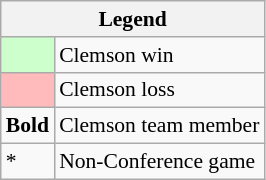<table class="wikitable" style="font-size:90%">
<tr>
<th colspan=2>Legend</th>
</tr>
<tr>
<td style="background:#ccffcc;"> </td>
<td>Clemson win</td>
</tr>
<tr>
<td style="background:#ffbbbb;"> </td>
<td>Clemson loss</td>
</tr>
<tr>
<td><strong>Bold</strong></td>
<td>Clemson team member</td>
</tr>
<tr>
<td>*</td>
<td>Non-Conference game</td>
</tr>
</table>
